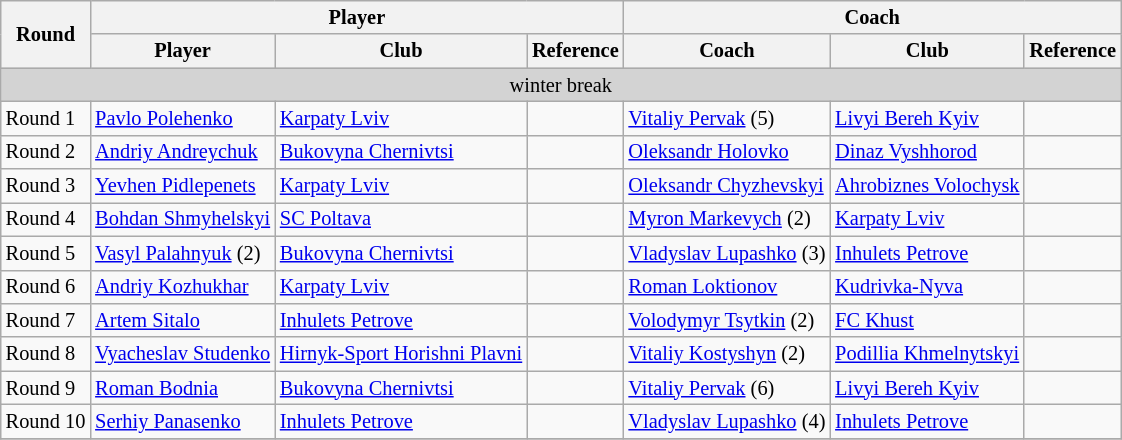<table class="wikitable collapsible autocollapse" style="text-align:left; font-size:85%">
<tr>
<th rowspan="2">Round</th>
<th colspan="3">Player</th>
<th colspan="3">Coach</th>
</tr>
<tr>
<th>Player</th>
<th>Club</th>
<th>Reference</th>
<th>Coach</th>
<th>Club</th>
<th>Reference</th>
</tr>
<tr>
<td colspan=7 align=center bgcolor=lightgrey>winter break</td>
</tr>
<tr>
<td>Round 1</td>
<td> <a href='#'>Pavlo Polehenko</a></td>
<td><a href='#'>Karpaty Lviv</a></td>
<td align=center></td>
<td> <a href='#'>Vitaliy Pervak</a> (5)</td>
<td><a href='#'>Livyi Bereh Kyiv</a></td>
<td align=center></td>
</tr>
<tr>
<td>Round 2</td>
<td> <a href='#'>Andriy Andreychuk</a></td>
<td><a href='#'>Bukovyna Chernivtsi</a></td>
<td align=center></td>
<td> <a href='#'>Oleksandr Holovko</a></td>
<td><a href='#'>Dinaz Vyshhorod</a></td>
<td align=center></td>
</tr>
<tr>
<td>Round 3</td>
<td> <a href='#'>Yevhen Pidlepenets</a></td>
<td><a href='#'>Karpaty Lviv</a></td>
<td align=center></td>
<td> <a href='#'>Oleksandr Chyzhevskyi</a></td>
<td><a href='#'>Ahrobiznes Volochysk</a></td>
<td align=center></td>
</tr>
<tr>
<td>Round 4</td>
<td> <a href='#'>Bohdan Shmyhelskyi</a></td>
<td><a href='#'>SC Poltava</a></td>
<td align=center></td>
<td> <a href='#'>Myron Markevych</a> (2)</td>
<td><a href='#'>Karpaty Lviv</a></td>
<td align=center></td>
</tr>
<tr>
<td>Round 5</td>
<td> <a href='#'>Vasyl Palahnyuk</a> (2)</td>
<td><a href='#'>Bukovyna Chernivtsi</a></td>
<td align=center></td>
<td> <a href='#'>Vladyslav Lupashko</a> (3)</td>
<td><a href='#'>Inhulets Petrove</a></td>
<td align=center></td>
</tr>
<tr>
<td>Round 6</td>
<td> <a href='#'>Andriy Kozhukhar</a></td>
<td><a href='#'>Karpaty Lviv</a></td>
<td align=center></td>
<td> <a href='#'>Roman Loktionov</a></td>
<td><a href='#'>Kudrivka-Nyva</a></td>
<td align=center></td>
</tr>
<tr>
<td>Round 7</td>
<td> <a href='#'>Artem Sitalo</a></td>
<td><a href='#'>Inhulets Petrove</a></td>
<td align=center></td>
<td> <a href='#'>Volodymyr Tsytkin</a> (2)</td>
<td><a href='#'>FC Khust</a></td>
<td align=center></td>
</tr>
<tr>
<td>Round 8</td>
<td> <a href='#'>Vyacheslav Studenko</a></td>
<td><a href='#'>Hirnyk-Sport Horishni Plavni</a></td>
<td align=center></td>
<td> <a href='#'>Vitaliy Kostyshyn</a> (2)</td>
<td><a href='#'>Podillia Khmelnytskyi</a></td>
<td align=center></td>
</tr>
<tr>
<td>Round 9</td>
<td> <a href='#'>Roman Bodnia</a></td>
<td><a href='#'>Bukovyna Chernivtsi</a></td>
<td align=center></td>
<td> <a href='#'>Vitaliy Pervak</a> (6)</td>
<td><a href='#'>Livyi Bereh Kyiv</a></td>
<td align=center></td>
</tr>
<tr>
<td>Round 10</td>
<td> <a href='#'>Serhiy Panasenko</a></td>
<td><a href='#'>Inhulets Petrove</a></td>
<td align=center></td>
<td> <a href='#'>Vladyslav Lupashko</a> (4)</td>
<td><a href='#'>Inhulets Petrove</a></td>
<td align=center></td>
</tr>
<tr>
</tr>
</table>
